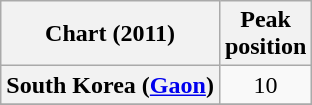<table class="wikitable sortable plainrowheaders" style="text-align:center">
<tr>
<th scope="col">Chart (2011)</th>
<th scope="col">Peak<br>position</th>
</tr>
<tr>
<th scope="row">South Korea (<a href='#'>Gaon</a>)</th>
<td>10</td>
</tr>
<tr>
</tr>
</table>
